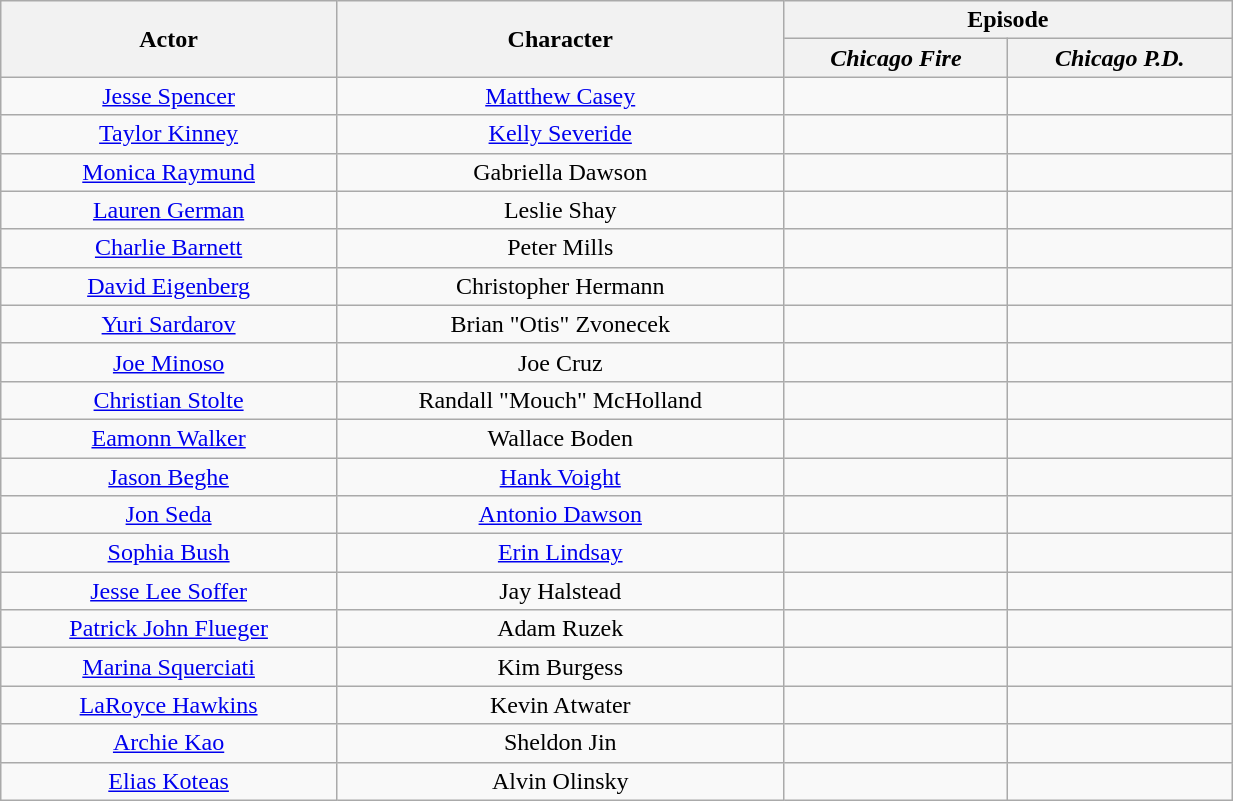<table class="wikitable" style="width:65%; text-align:center;">
<tr>
<th scope="col" rowspan="2" width=15%>Actor</th>
<th scope="col" rowspan="2" width=20%>Character</th>
<th scope="col" colspan="2">Episode</th>
</tr>
<tr>
<th scope="col" width=10%><em>Chicago Fire</em></th>
<th scope="col" width=10%><em>Chicago P.D.</em></th>
</tr>
<tr>
<td><a href='#'>Jesse Spencer</a></td>
<td><a href='#'>Matthew Casey</a></td>
<td></td>
<td></td>
</tr>
<tr>
<td><a href='#'>Taylor Kinney</a></td>
<td><a href='#'>Kelly Severide</a></td>
<td></td>
<td></td>
</tr>
<tr>
<td><a href='#'>Monica Raymund</a></td>
<td>Gabriella Dawson</td>
<td></td>
<td></td>
</tr>
<tr>
<td><a href='#'>Lauren German</a></td>
<td>Leslie Shay</td>
<td></td>
<td></td>
</tr>
<tr>
<td><a href='#'>Charlie Barnett</a></td>
<td>Peter Mills</td>
<td></td>
<td></td>
</tr>
<tr>
<td><a href='#'>David Eigenberg</a></td>
<td>Christopher Hermann</td>
<td></td>
<td></td>
</tr>
<tr>
<td><a href='#'>Yuri Sardarov</a></td>
<td>Brian "Otis" Zvonecek</td>
<td></td>
<td></td>
</tr>
<tr>
<td><a href='#'>Joe Minoso</a></td>
<td>Joe Cruz</td>
<td></td>
<td></td>
</tr>
<tr>
<td><a href='#'>Christian Stolte</a></td>
<td>Randall "Mouch" McHolland</td>
<td></td>
<td></td>
</tr>
<tr>
<td><a href='#'>Eamonn Walker</a></td>
<td>Wallace Boden</td>
<td></td>
<td></td>
</tr>
<tr>
<td><a href='#'>Jason Beghe</a></td>
<td><a href='#'>Hank Voight</a></td>
<td></td>
<td></td>
</tr>
<tr>
<td><a href='#'>Jon Seda</a></td>
<td><a href='#'>Antonio Dawson</a></td>
<td></td>
<td></td>
</tr>
<tr>
<td><a href='#'>Sophia Bush</a></td>
<td><a href='#'>Erin Lindsay</a></td>
<td></td>
<td></td>
</tr>
<tr>
<td><a href='#'>Jesse Lee Soffer</a></td>
<td>Jay Halstead</td>
<td></td>
<td></td>
</tr>
<tr>
<td><a href='#'>Patrick John Flueger</a></td>
<td>Adam Ruzek</td>
<td></td>
<td></td>
</tr>
<tr>
<td><a href='#'>Marina Squerciati</a></td>
<td>Kim Burgess</td>
<td></td>
<td></td>
</tr>
<tr>
<td><a href='#'>LaRoyce Hawkins</a></td>
<td>Kevin Atwater</td>
<td></td>
<td></td>
</tr>
<tr>
<td><a href='#'>Archie Kao</a></td>
<td>Sheldon Jin</td>
<td></td>
<td></td>
</tr>
<tr>
<td><a href='#'>Elias Koteas</a></td>
<td>Alvin Olinsky</td>
<td></td>
<td></td>
</tr>
</table>
